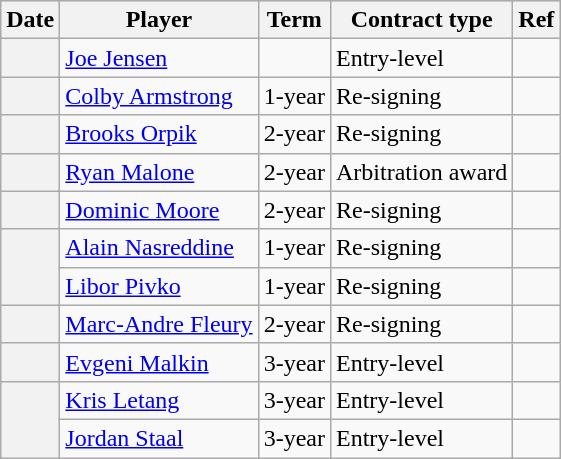<table class="wikitable plainrowheaders">
<tr style="background:#ddd; text-align:center;">
<th>Date</th>
<th>Player</th>
<th>Term</th>
<th>Contract type</th>
<th>Ref</th>
</tr>
<tr>
<th scope="row"></th>
<td><a href='#'>Joe Jensen</a></td>
<td></td>
<td>Entry-level</td>
<td></td>
</tr>
<tr>
<th scope="row"></th>
<td><a href='#'>Colby Armstrong</a></td>
<td>1-year</td>
<td>Re-signing</td>
<td></td>
</tr>
<tr>
<th scope="row"></th>
<td><a href='#'>Brooks Orpik</a></td>
<td>2-year</td>
<td>Re-signing</td>
<td></td>
</tr>
<tr>
<th scope="row"></th>
<td><a href='#'>Ryan Malone</a></td>
<td>2-year</td>
<td>Arbitration award</td>
<td></td>
</tr>
<tr>
<th scope="row"></th>
<td><a href='#'>Dominic Moore</a></td>
<td>2-year</td>
<td>Re-signing</td>
<td></td>
</tr>
<tr>
<th scope="row" rowspan=2></th>
<td><a href='#'>Alain Nasreddine</a></td>
<td>1-year</td>
<td>Re-signing</td>
<td></td>
</tr>
<tr>
<td><a href='#'>Libor Pivko</a></td>
<td>1-year</td>
<td>Re-signing</td>
<td></td>
</tr>
<tr>
<th scope="row"></th>
<td><a href='#'>Marc-Andre Fleury</a></td>
<td>2-year</td>
<td>Re-signing</td>
<td></td>
</tr>
<tr>
<th scope="row"></th>
<td><a href='#'>Evgeni Malkin</a></td>
<td>3-year</td>
<td>Entry-level</td>
<td></td>
</tr>
<tr>
<th scope="row" rowspan=2></th>
<td><a href='#'>Kris Letang</a></td>
<td>3-year</td>
<td>Entry-level</td>
<td></td>
</tr>
<tr>
<td><a href='#'>Jordan Staal</a></td>
<td>3-year</td>
<td>Entry-level</td>
<td></td>
</tr>
</table>
